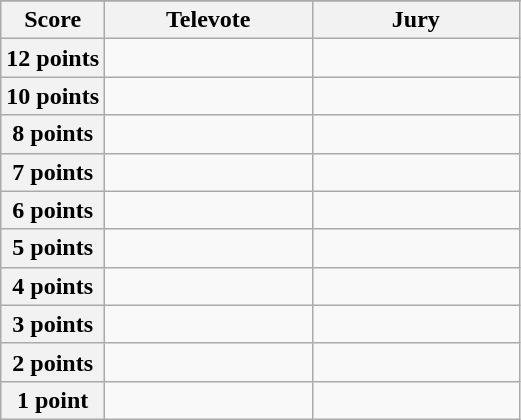<table class="wikitable">
<tr>
</tr>
<tr>
<th scope="col" width="20%">Score</th>
<th scope="col" width="40%">Televote</th>
<th scope="col" width="40%">Jury</th>
</tr>
<tr>
<th scope="row">12 points</th>
<td></td>
<td></td>
</tr>
<tr>
<th scope="row">10 points</th>
<td></td>
<td></td>
</tr>
<tr>
<th scope="row">8 points</th>
<td></td>
<td></td>
</tr>
<tr>
<th scope="row">7 points</th>
<td></td>
<td></td>
</tr>
<tr>
<th scope="row">6 points</th>
<td></td>
<td></td>
</tr>
<tr>
<th scope="row">5 points</th>
<td></td>
<td></td>
</tr>
<tr>
<th scope="row">4 points</th>
<td></td>
<td></td>
</tr>
<tr>
<th scope="row">3 points</th>
<td></td>
<td></td>
</tr>
<tr>
<th scope="row">2 points</th>
<td></td>
<td></td>
</tr>
<tr>
<th scope="row">1 point</th>
<td></td>
<td></td>
</tr>
</table>
